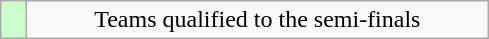<table class="wikitable" style="text-align: center;">
<tr>
<td width=10px bgcolor=#ccffcc></td>
<td width=300px>Teams qualified to the semi-finals</td>
</tr>
</table>
